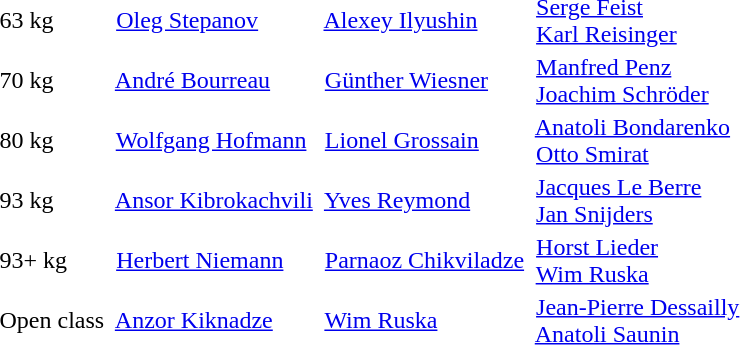<table>
<tr>
<td>63 kg</td>
<td> <a href='#'>Oleg Stepanov</a></td>
<td> <a href='#'>Alexey Ilyushin</a></td>
<td> <a href='#'>Serge Feist</a><br> <a href='#'>Karl Reisinger</a></td>
</tr>
<tr>
<td>70 kg</td>
<td> <a href='#'>André Bourreau</a></td>
<td> <a href='#'>Günther Wiesner</a></td>
<td> <a href='#'>Manfred Penz</a><br> <a href='#'>Joachim Schröder</a></td>
</tr>
<tr>
<td>80 kg</td>
<td> <a href='#'>Wolfgang Hofmann</a></td>
<td> <a href='#'>Lionel Grossain</a></td>
<td> <a href='#'>Anatoli Bondarenko</a><br> <a href='#'>Otto Smirat</a></td>
</tr>
<tr>
<td>93 kg</td>
<td> <a href='#'>Ansor Kibrokachvili</a></td>
<td> <a href='#'>Yves Reymond</a></td>
<td> <a href='#'>Jacques Le Berre</a><br> <a href='#'>Jan Snijders</a></td>
</tr>
<tr>
<td>93+ kg</td>
<td> <a href='#'>Herbert Niemann</a></td>
<td> <a href='#'>Parnaoz Chikviladze</a></td>
<td> <a href='#'>Horst Lieder</a> <br> <a href='#'>Wim Ruska</a></td>
</tr>
<tr>
<td>Open class</td>
<td> <a href='#'>Anzor Kiknadze</a></td>
<td> <a href='#'>Wim Ruska</a></td>
<td> <a href='#'>Jean-Pierre Dessailly</a><br> <a href='#'>Anatoli Saunin</a></td>
</tr>
</table>
